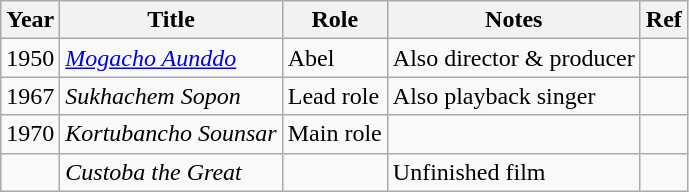<table class="wikitable sortable">
<tr>
<th>Year</th>
<th>Title</th>
<th>Role</th>
<th>Notes</th>
<th>Ref</th>
</tr>
<tr>
<td>1950</td>
<td><em><a href='#'>Mogacho Aunddo</a></em></td>
<td>Abel</td>
<td>Also director & producer</td>
<td></td>
</tr>
<tr>
<td>1967</td>
<td><em>Sukhachem Sopon</em></td>
<td>Lead role</td>
<td>Also playback singer</td>
<td></td>
</tr>
<tr>
<td>1970</td>
<td><em>Kortubancho Sounsar</em></td>
<td>Main role</td>
<td></td>
<td></td>
</tr>
<tr>
<td></td>
<td><em>Custoba the Great</em></td>
<td></td>
<td>Unfinished film</td>
<td></td>
</tr>
</table>
